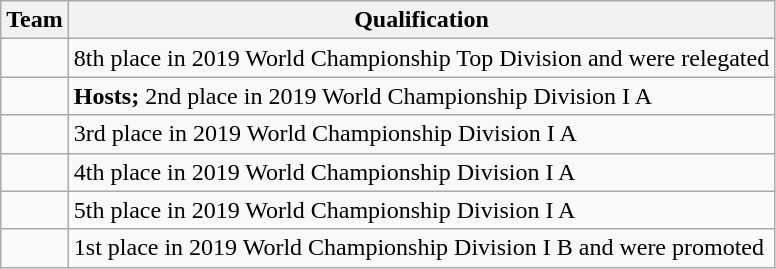<table class="wikitable">
<tr>
<th>Team</th>
<th>Qualification</th>
</tr>
<tr>
<td></td>
<td>8th place in 2019 World Championship Top Division and were relegated</td>
</tr>
<tr>
<td></td>
<td><strong>Hosts;</strong> 2nd place in 2019 World Championship Division I A</td>
</tr>
<tr>
<td></td>
<td>3rd place in 2019 World Championship Division I A</td>
</tr>
<tr>
<td></td>
<td>4th place in 2019 World Championship Division I A</td>
</tr>
<tr>
<td></td>
<td>5th place in 2019 World Championship Division I A</td>
</tr>
<tr>
<td></td>
<td>1st place in 2019 World Championship Division I B and were promoted</td>
</tr>
</table>
